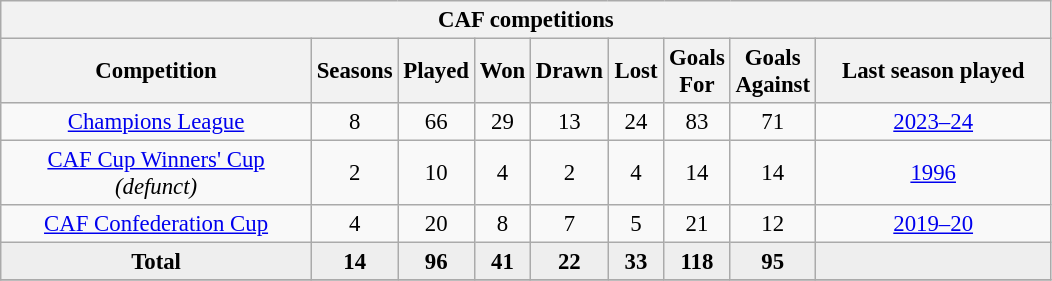<table class="wikitable" style="font-size:95%; text-align: center;">
<tr>
<th colspan="9">CAF competitions</th>
</tr>
<tr>
<th width="200">Competition</th>
<th width="30">Seasons</th>
<th width="30">Played</th>
<th width="30">Won</th>
<th width="30">Drawn</th>
<th width="30">Lost</th>
<th width="30">Goals For</th>
<th width="30">Goals Against</th>
<th width="150">Last season played</th>
</tr>
<tr>
<td><a href='#'>Champions League</a></td>
<td>8</td>
<td>66</td>
<td>29</td>
<td>13</td>
<td>24</td>
<td>83</td>
<td>71</td>
<td><a href='#'>2023–24</a></td>
</tr>
<tr>
<td><a href='#'>CAF Cup Winners' Cup</a> <em>(defunct)</em></td>
<td>2</td>
<td>10</td>
<td>4</td>
<td>2</td>
<td>4</td>
<td>14</td>
<td>14</td>
<td><a href='#'>1996</a></td>
</tr>
<tr>
<td><a href='#'>CAF Confederation Cup</a></td>
<td>4</td>
<td>20</td>
<td>8</td>
<td>7</td>
<td>5</td>
<td>21</td>
<td>12</td>
<td><a href='#'>2019–20</a></td>
</tr>
<tr bgcolor=#EEEEEE>
<td><strong>Total</strong></td>
<td><strong>14</strong></td>
<td><strong>96</strong></td>
<td><strong>41</strong></td>
<td><strong>22</strong></td>
<td><strong>33</strong></td>
<td><strong>118</strong></td>
<td><strong>95</strong></td>
<td></td>
</tr>
<tr>
</tr>
</table>
